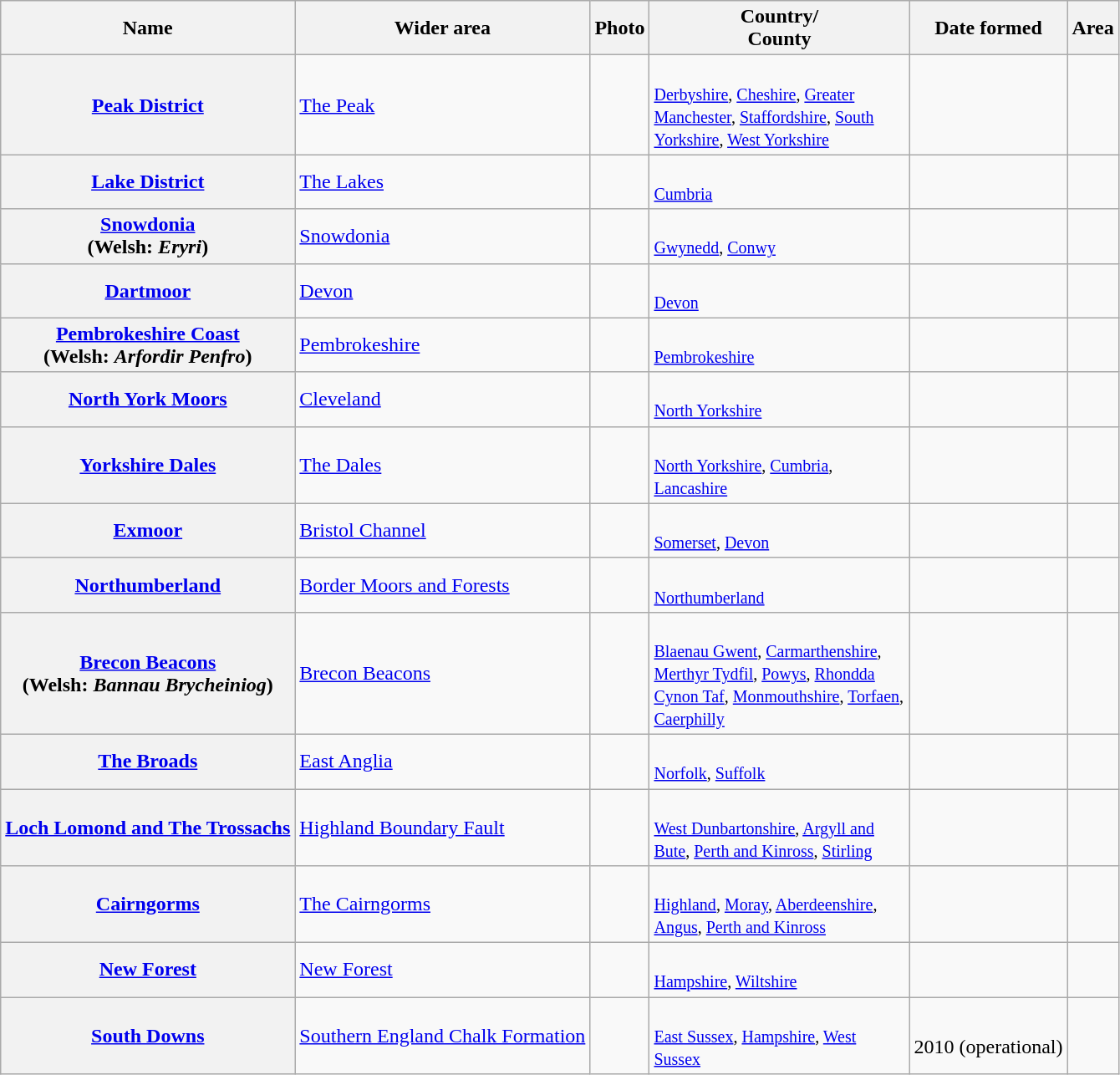<table class="wikitable sortable plainrowheaders">
<tr>
<th scope="col">Name</th>
<th scope="col">Wider area</th>
<th scope="col" class="unsortable">Photo</th>
<th width=200>Country/<br>County</th>
<th scope="col">Date formed</th>
<th scope="col">Area</th>
</tr>
<tr>
<th scope="row"><a href='#'>Peak District</a></th>
<td><a href='#'>The Peak</a></td>
<td></td>
<td><br><small><a href='#'>Derbyshire</a>, <a href='#'>Cheshire</a>, <a href='#'>Greater Manchester</a>, <a href='#'>Staffordshire</a>, <a href='#'>South Yorkshire</a>, <a href='#'>West Yorkshire</a><br></small></td>
<td></td>
<td></td>
</tr>
<tr>
<th scope="row"><a href='#'>Lake District</a></th>
<td><a href='#'>The Lakes</a></td>
<td></td>
<td><br><small><a href='#'>Cumbria</a><br></small></td>
<td></td>
<td></td>
</tr>
<tr>
<th scope="row"><a href='#'>Snowdonia</a><br>(Welsh: <em>Eryri</em>)</th>
<td><a href='#'>Snowdonia</a></td>
<td></td>
<td><small><br><a href='#'>Gwynedd</a>, <a href='#'>Conwy</a><br></small></td>
<td></td>
<td></td>
</tr>
<tr>
<th scope="row"><a href='#'>Dartmoor</a></th>
<td><a href='#'>Devon</a></td>
<td></td>
<td><br><small><a href='#'>Devon</a><br></small></td>
<td></td>
<td></td>
</tr>
<tr>
<th scope="row"><a href='#'>Pembrokeshire Coast</a><br> (Welsh: <em>Arfordir Penfro</em>)</th>
<td><a href='#'>Pembrokeshire</a></td>
<td></td>
<td><br><small><a href='#'>Pembrokeshire</a><br></small></td>
<td></td>
<td></td>
</tr>
<tr>
<th scope="row"><a href='#'>North York Moors</a></th>
<td><a href='#'>Cleveland</a></td>
<td></td>
<td><br><small><a href='#'>North Yorkshire</a><br></small></td>
<td></td>
<td></td>
</tr>
<tr>
<th scope="row"><a href='#'>Yorkshire Dales</a></th>
<td><a href='#'>The Dales</a></td>
<td></td>
<td><br><small><a href='#'>North Yorkshire</a>, <a href='#'>Cumbria</a>, <a href='#'>Lancashire</a><br></small></td>
<td></td>
<td></td>
</tr>
<tr>
<th scope="row"><a href='#'>Exmoor</a></th>
<td><a href='#'>Bristol Channel</a></td>
<td></td>
<td><br><small><a href='#'>Somerset</a>, <a href='#'>Devon</a><br></small></td>
<td></td>
<td></td>
</tr>
<tr>
<th scope="row"><a href='#'>Northumberland</a></th>
<td><a href='#'>Border Moors and Forests</a></td>
<td></td>
<td><br><small><a href='#'>Northumberland</a><br></small></td>
<td></td>
<td></td>
</tr>
<tr>
<th scope="row"><a href='#'>Brecon Beacons</a><br>(Welsh: <em>Bannau Brycheiniog</em>)</th>
<td><a href='#'>Brecon Beacons</a></td>
<td></td>
<td><br><small><a href='#'>Blaenau Gwent</a>, <a href='#'>Carmarthenshire</a>, <a href='#'>Merthyr Tydfil</a>, <a href='#'>Powys</a>, <a href='#'>Rhondda Cynon Taf</a>, <a href='#'>Monmouthshire</a>, <a href='#'>Torfaen</a>, <a href='#'>Caerphilly</a><br></small></td>
<td></td>
<td></td>
</tr>
<tr>
<th scope="row"><a href='#'>The Broads</a></th>
<td><a href='#'>East Anglia</a></td>
<td></td>
<td><br><small><a href='#'>Norfolk</a>, <a href='#'>Suffolk</a><br></small></td>
<td></td>
<td></td>
</tr>
<tr>
<th scope="row"><a href='#'>Loch Lomond and The Trossachs</a></th>
<td><a href='#'>Highland Boundary Fault</a></td>
<td></td>
<td><br><small><a href='#'>West Dunbartonshire</a>, <a href='#'>Argyll and Bute</a>, <a href='#'>Perth and Kinross</a>, <a href='#'>Stirling</a><br></small></td>
<td></td>
<td></td>
</tr>
<tr>
<th scope="row"><a href='#'>Cairngorms</a></th>
<td><a href='#'>The Cairngorms</a></td>
<td></td>
<td><br><small><a href='#'>Highland</a>, <a href='#'>Moray</a>, <a href='#'>Aberdeenshire</a>, <a href='#'>Angus</a>, <a href='#'>Perth and Kinross</a><br></small></td>
<td></td>
<td></td>
</tr>
<tr>
<th scope="row"><a href='#'>New Forest</a></th>
<td><a href='#'>New Forest</a></td>
<td></td>
<td><br><small><a href='#'>Hampshire</a>, <a href='#'>Wiltshire</a><br></small></td>
<td></td>
<td></td>
</tr>
<tr />
<th scope="row"><a href='#'>South Downs</a></th>
<td><a href='#'>Southern England Chalk Formation</a></td>
<td></td>
<td><br><small><a href='#'>East Sussex</a>, <a href='#'>Hampshire</a>, <a href='#'>West Sussex</a><br></small></td>
<td><br>2010 (operational)</td>
<td></td>
</tr>
</table>
